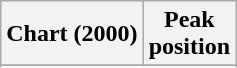<table class="wikitable sortable plainrowheaders" style="text-align:center;">
<tr>
<th>Chart (2000)</th>
<th>Peak<br>position</th>
</tr>
<tr>
</tr>
<tr>
</tr>
<tr>
</tr>
<tr>
</tr>
<tr>
</tr>
</table>
